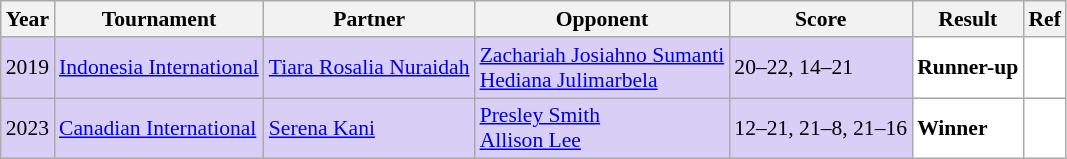<table class="sortable wikitable" style="font-size: 90%">
<tr>
<th>Year</th>
<th>Tournament</th>
<th>Partner</th>
<th>Opponent</th>
<th>Score</th>
<th>Result</th>
<th>Ref</th>
</tr>
<tr style="background:#D8CEF6">
<td align="center">2019</td>
<td align="left"><a href='#'>Indonesia International</a></td>
<td align="left"> <a href='#'>Tiara Rosalia Nuraidah</a></td>
<td align="left"> <a href='#'>Zachariah Josiahno Sumanti</a><br> <a href='#'>Hediana Julimarbela</a></td>
<td align="left">20–22, 14–21</td>
<td style="text-align: left; background:white"> <strong>Runner-up</strong></td>
<td style="text-align:center; background:white"></td>
</tr>
<tr style="background:#D8CEF6">
<td align="center">2023</td>
<td align="left"><a href='#'>Canadian International</a></td>
<td align="left"> <a href='#'>Serena Kani</a></td>
<td align="left"> <a href='#'>Presley Smith</a><br> <a href='#'>Allison Lee</a></td>
<td align="left">12–21, 21–8, 21–16</td>
<td style="text-align:left; background:white"> <strong>Winner</strong></td>
<td style="text-align:center; background:white"></td>
</tr>
</table>
